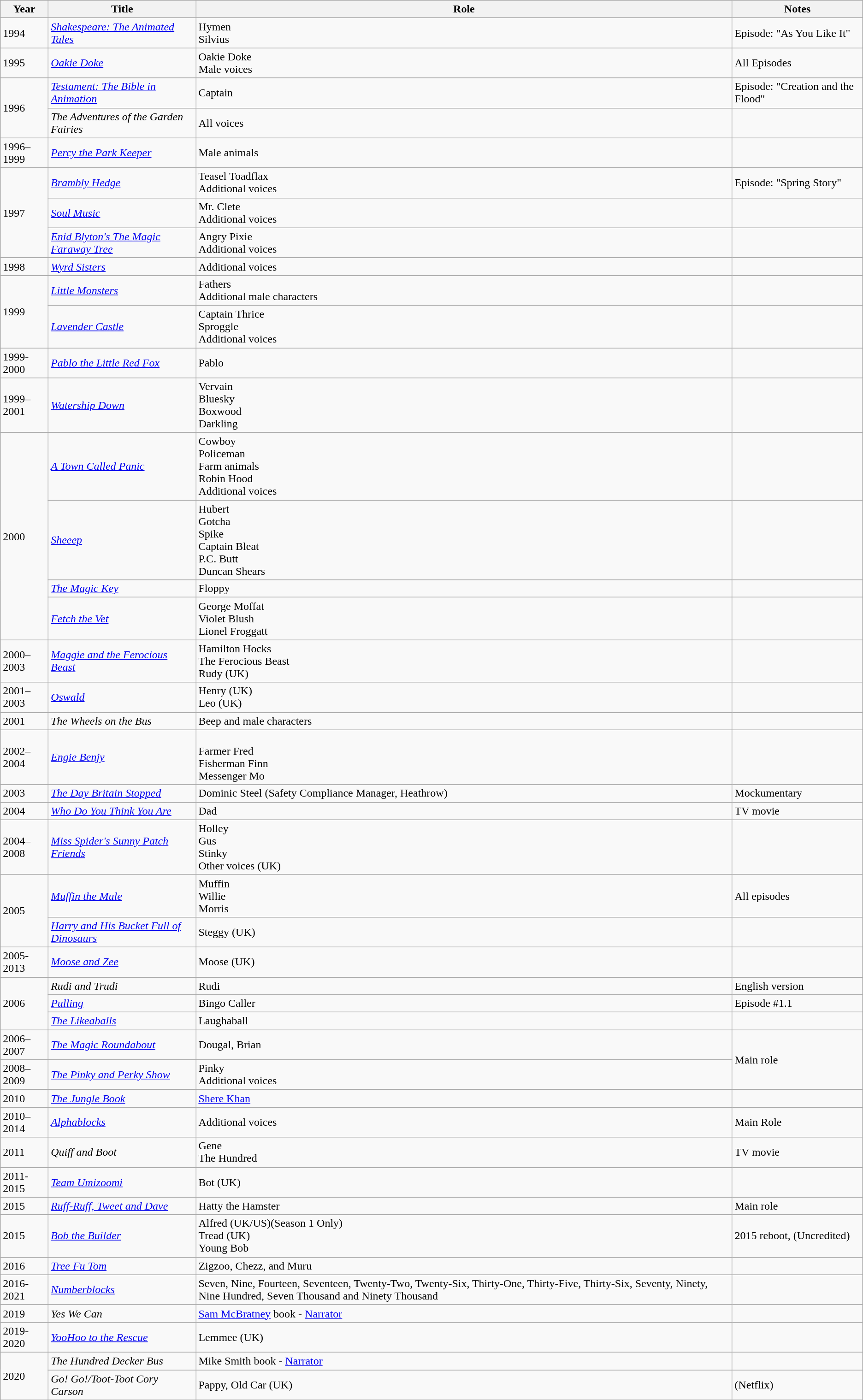<table class="wikitable">
<tr>
<th>Year</th>
<th>Title</th>
<th>Role</th>
<th>Notes</th>
</tr>
<tr>
<td>1994</td>
<td><em><a href='#'>Shakespeare: The Animated Tales</a></em></td>
<td>Hymen<br>Silvius</td>
<td>Episode: "As You Like It"</td>
</tr>
<tr>
<td>1995</td>
<td><em><a href='#'>Oakie Doke</a></em></td>
<td>Oakie Doke<br>Male voices</td>
<td>All Episodes</td>
</tr>
<tr>
<td rowspan="2">1996</td>
<td><em><a href='#'>Testament: The Bible in Animation</a></em></td>
<td>Captain</td>
<td>Episode: "Creation and the Flood"</td>
</tr>
<tr>
<td><em>The Adventures of the Garden Fairies</em></td>
<td>All voices</td>
<td></td>
</tr>
<tr>
<td>1996–1999</td>
<td><em><a href='#'>Percy the Park Keeper</a></em></td>
<td>Male animals</td>
<td></td>
</tr>
<tr>
<td rowspan="3">1997</td>
<td><em><a href='#'>Brambly Hedge</a></em></td>
<td>Teasel Toadflax<br>Additional voices</td>
<td>Episode: "Spring Story"</td>
</tr>
<tr>
<td><em><a href='#'>Soul Music</a></em></td>
<td>Mr. Clete<br>Additional voices</td>
<td></td>
</tr>
<tr>
<td><em><a href='#'>Enid Blyton's The Magic Faraway Tree</a></em></td>
<td>Angry Pixie<br>Additional voices</td>
<td></td>
</tr>
<tr>
<td>1998</td>
<td><em><a href='#'>Wyrd Sisters</a></em></td>
<td>Additional voices</td>
<td></td>
</tr>
<tr>
<td rowspan="2">1999</td>
<td><em><a href='#'>Little Monsters</a></em></td>
<td>Fathers<br>Additional male characters</td>
<td></td>
</tr>
<tr>
<td><em><a href='#'>Lavender Castle</a></em></td>
<td>Captain Thrice<br>Sproggle<br>Additional voices</td>
<td></td>
</tr>
<tr>
<td>1999-2000</td>
<td><em><a href='#'>Pablo the Little Red Fox</a></em></td>
<td>Pablo</td>
<td></td>
</tr>
<tr>
<td>1999–2001</td>
<td><em><a href='#'>Watership Down</a></em></td>
<td>Vervain<br>Bluesky<br>Boxwood<br>Darkling</td>
<td></td>
</tr>
<tr>
<td rowspan="4">2000</td>
<td><em><a href='#'>A Town Called Panic</a></em></td>
<td>Cowboy<br>Policeman<br>Farm animals<br>Robin Hood<br>Additional voices</td>
<td></td>
</tr>
<tr>
<td><em><a href='#'>Sheeep</a></em></td>
<td>Hubert<br>Gotcha<br>Spike<br>Captain Bleat<br>P.C. Butt<br>Duncan Shears</td>
<td></td>
</tr>
<tr>
<td><em><a href='#'>The Magic Key</a></em></td>
<td>Floppy</td>
<td></td>
</tr>
<tr>
<td><em><a href='#'>Fetch the Vet</a></em></td>
<td>George Moffat<br>Violet Blush<br>Lionel Froggatt</td>
<td></td>
</tr>
<tr>
<td>2000–2003</td>
<td><em><a href='#'>Maggie and the Ferocious Beast</a></em></td>
<td>Hamilton Hocks<br>The Ferocious Beast<br>Rudy (UK)</td>
<td></td>
</tr>
<tr>
<td>2001–2003</td>
<td><em><a href='#'>Oswald</a></em></td>
<td>Henry (UK)<br>Leo (UK)</td>
<td></td>
</tr>
<tr>
<td>2001</td>
<td><em>The Wheels on the Bus</em></td>
<td>Beep and male characters</td>
<td></td>
</tr>
<tr>
<td>2002–2004</td>
<td><em><a href='#'>Engie Benjy</a></em></td>
<td><br>Farmer Fred<br>Fisherman Finn<br>Messenger Mo</td>
</tr>
<tr>
<td>2003</td>
<td><em><a href='#'>The Day Britain Stopped</a></em></td>
<td>Dominic Steel (Safety Compliance Manager, Heathrow)</td>
<td>Mockumentary</td>
</tr>
<tr>
<td>2004</td>
<td><em><a href='#'>Who Do You Think You Are</a></em></td>
<td>Dad</td>
<td>TV movie</td>
</tr>
<tr>
<td>2004–2008</td>
<td><em><a href='#'>Miss Spider's Sunny Patch Friends</a></em></td>
<td>Holley<br>Gus<br>Stinky<br>Other voices (UK)</td>
<td></td>
</tr>
<tr>
<td rowspan="2">2005</td>
<td><em><a href='#'>Muffin the Mule</a></em></td>
<td>Muffin<br>Willie <br> Morris</td>
<td>All episodes</td>
</tr>
<tr>
<td><em><a href='#'>Harry and His Bucket Full of Dinosaurs</a></em></td>
<td>Steggy (UK)</td>
<td></td>
</tr>
<tr>
<td>2005-2013</td>
<td><em><a href='#'>Moose and Zee</a></em></td>
<td>Moose (UK)</td>
<td></td>
</tr>
<tr>
<td rowspan="3">2006</td>
<td><em>Rudi and Trudi</em></td>
<td>Rudi</td>
<td>English version</td>
</tr>
<tr>
<td><em><a href='#'>Pulling</a></em></td>
<td>Bingo Caller</td>
<td>Episode #1.1</td>
</tr>
<tr>
<td><em><a href='#'>The Likeaballs</a></em></td>
<td>Laughaball</td>
<td></td>
</tr>
<tr>
<td>2006–2007</td>
<td><em><a href='#'>The Magic Roundabout</a></em></td>
<td>Dougal, Brian</td>
<td rowspan="2">Main role</td>
</tr>
<tr>
<td>2008–2009</td>
<td><em><a href='#'>The Pinky and Perky Show</a></em></td>
<td>Pinky<br>Additional voices</td>
</tr>
<tr>
<td>2010</td>
<td><em><a href='#'>The Jungle Book</a></em></td>
<td><a href='#'>Shere Khan</a></td>
<td></td>
</tr>
<tr>
<td>2010–2014</td>
<td><em><a href='#'>Alphablocks</a></em></td>
<td>Additional voices</td>
<td>Main Role</td>
</tr>
<tr>
<td>2011</td>
<td><em>Quiff and Boot</em></td>
<td>Gene<br>The Hundred</td>
<td>TV movie</td>
</tr>
<tr>
<td>2011-2015</td>
<td><em><a href='#'>Team Umizoomi</a></em></td>
<td>Bot (UK)</td>
<td></td>
</tr>
<tr>
<td>2015</td>
<td><em><a href='#'>Ruff-Ruff, Tweet and Dave</a></em></td>
<td>Hatty the Hamster</td>
<td>Main role</td>
</tr>
<tr>
<td>2015</td>
<td><em><a href='#'>Bob the Builder</a></em></td>
<td>Alfred (UK/US)(Season 1 Only)<br>Tread (UK)<br>Young Bob</td>
<td>2015 reboot, (Uncredited)</td>
</tr>
<tr>
<td>2016</td>
<td><em><a href='#'>Tree Fu Tom</a></em></td>
<td>Zigzoo, Chezz, and Muru</td>
<td></td>
</tr>
<tr>
<td>2016-2021</td>
<td><em><a href='#'>Numberblocks</a></em></td>
<td>Seven, Nine, Fourteen, Seventeen, Twenty-Two, Twenty-Six, Thirty-One, Thirty-Five, Thirty-Six, Seventy, Ninety, Nine Hundred, Seven Thousand and Ninety Thousand</td>
<td></td>
</tr>
<tr>
<td>2019</td>
<td><em>Yes We Can</em></td>
<td><a href='#'>Sam McBratney</a> book - <a href='#'>Narrator</a></td>
<td></td>
</tr>
<tr>
<td>2019-2020</td>
<td><em><a href='#'>YooHoo to the Rescue</a></em></td>
<td>Lemmee (UK)</td>
<td></td>
</tr>
<tr>
<td rowspan="2">2020</td>
<td><em>The Hundred Decker Bus</em></td>
<td>Mike Smith book - <a href='#'>Narrator</a></td>
<td></td>
</tr>
<tr>
<td><em>Go! Go!/Toot-Toot Cory Carson</em></td>
<td>Pappy, Old Car (UK)</td>
<td>(Netflix)</td>
</tr>
</table>
